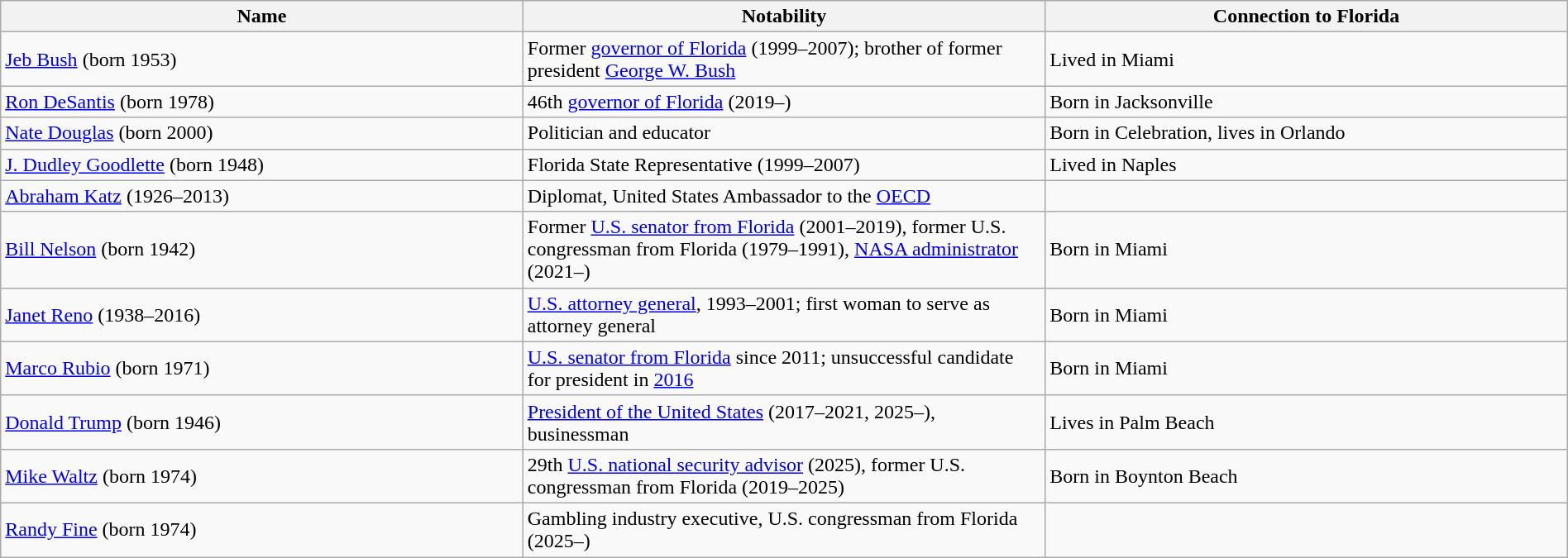<table class="wikitable" style="width:100%;">
<tr>
<th width=33%>Name</th>
<th width=33%>Notability</th>
<th width=33%>Connection to Florida</th>
</tr>
<tr>
<td><a href='#'>Jeb Bush</a> (born 1953)</td>
<td>Former <a href='#'>governor of Florida</a> (1999–2007); brother of former president <a href='#'>George W. Bush</a></td>
<td>Lived in Miami</td>
</tr>
<tr>
<td><a href='#'>Ron DeSantis</a> (born 1978)</td>
<td>46th <a href='#'>governor of Florida</a> (2019–)</td>
<td>Born in Jacksonville</td>
</tr>
<tr>
<td><a href='#'>Nate Douglas</a> (born 2000)</td>
<td>Politician and educator</td>
<td>Born in Celebration, lives in Orlando</td>
</tr>
<tr>
<td><a href='#'>J. Dudley Goodlette</a> (born 1948)</td>
<td>Florida State Representative (1999–2007)</td>
<td>Lived in Naples</td>
</tr>
<tr>
<td><a href='#'>Abraham Katz</a> (1926–2013)</td>
<td>Diplomat, United States Ambassador to the <a href='#'>OECD</a></td>
<td></td>
</tr>
<tr>
<td><a href='#'>Bill Nelson</a> (born 1942)</td>
<td>Former <a href='#'>U.S. senator from Florida</a> (2001–2019), former U.S. congressman from Florida (1979–1991), <a href='#'>NASA administrator</a> (2021–)</td>
<td>Born in Miami</td>
</tr>
<tr>
<td><a href='#'>Janet Reno</a> (1938–2016)</td>
<td><a href='#'>U.S. attorney general</a>, 1993–2001; first woman to serve as attorney general</td>
<td>Born in Miami</td>
</tr>
<tr>
<td><a href='#'>Marco Rubio</a> (born 1971)</td>
<td><a href='#'>U.S. senator from Florida</a> since 2011; unsuccessful candidate for president in <a href='#'>2016</a></td>
<td>Born in Miami</td>
</tr>
<tr>
<td><a href='#'>Donald Trump</a> (born 1946)</td>
<td><a href='#'>President of the United States</a> (2017–2021, 2025–), businessman</td>
<td>Lives in Palm Beach</td>
</tr>
<tr>
<td><a href='#'>Mike Waltz</a> (born 1974)</td>
<td>29th <a href='#'>U.S. national security advisor</a> (2025), former U.S. congressman from Florida (2019–2025)</td>
<td>Born in Boynton Beach</td>
</tr>
<tr>
<td><a href='#'>Randy Fine</a> (born 1974)</td>
<td>Gambling industry executive, U.S. congressman from Florida (2025–)</td>
</tr>
</table>
